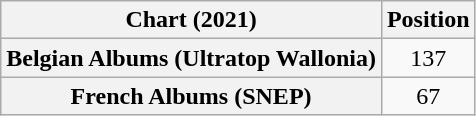<table class="wikitable sortable plainrowheaders" style="text-align:center">
<tr>
<th scope="col">Chart (2021)</th>
<th scope="col">Position</th>
</tr>
<tr>
<th scope="row">Belgian Albums (Ultratop Wallonia)</th>
<td>137</td>
</tr>
<tr>
<th scope="row">French Albums (SNEP)</th>
<td>67</td>
</tr>
</table>
